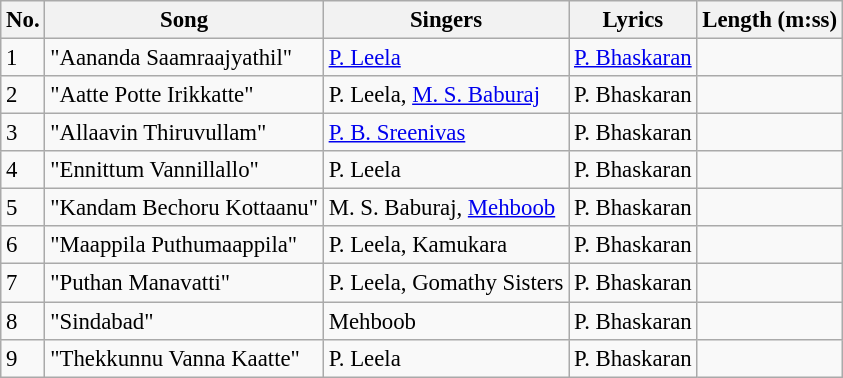<table class="wikitable" style="font-size:95%;">
<tr>
<th>No.</th>
<th>Song</th>
<th>Singers</th>
<th>Lyrics</th>
<th>Length (m:ss)</th>
</tr>
<tr>
<td>1</td>
<td>"Aananda Saamraajyathil"</td>
<td><a href='#'>P. Leela</a></td>
<td><a href='#'>P. Bhaskaran</a></td>
<td></td>
</tr>
<tr>
<td>2</td>
<td>"Aatte Potte Irikkatte"</td>
<td>P. Leela, <a href='#'>M. S. Baburaj</a></td>
<td>P. Bhaskaran</td>
<td></td>
</tr>
<tr>
<td>3</td>
<td>"Allaavin Thiruvullam"</td>
<td><a href='#'>P. B. Sreenivas</a></td>
<td>P. Bhaskaran</td>
<td></td>
</tr>
<tr>
<td>4</td>
<td>"Ennittum Vannillallo"</td>
<td>P. Leela</td>
<td>P. Bhaskaran</td>
<td></td>
</tr>
<tr>
<td>5</td>
<td>"Kandam Bechoru Kottaanu"</td>
<td>M. S. Baburaj, <a href='#'>Mehboob</a></td>
<td>P. Bhaskaran</td>
<td></td>
</tr>
<tr>
<td>6</td>
<td>"Maappila Puthumaappila"</td>
<td>P. Leela, Kamukara</td>
<td>P. Bhaskaran</td>
<td></td>
</tr>
<tr>
<td>7</td>
<td>"Puthan Manavatti"</td>
<td>P. Leela, Gomathy Sisters</td>
<td>P. Bhaskaran</td>
<td></td>
</tr>
<tr>
<td>8</td>
<td>"Sindabad"</td>
<td>Mehboob</td>
<td>P. Bhaskaran</td>
<td></td>
</tr>
<tr>
<td>9</td>
<td>"Thekkunnu Vanna Kaatte"</td>
<td>P. Leela</td>
<td>P. Bhaskaran</td>
<td></td>
</tr>
</table>
